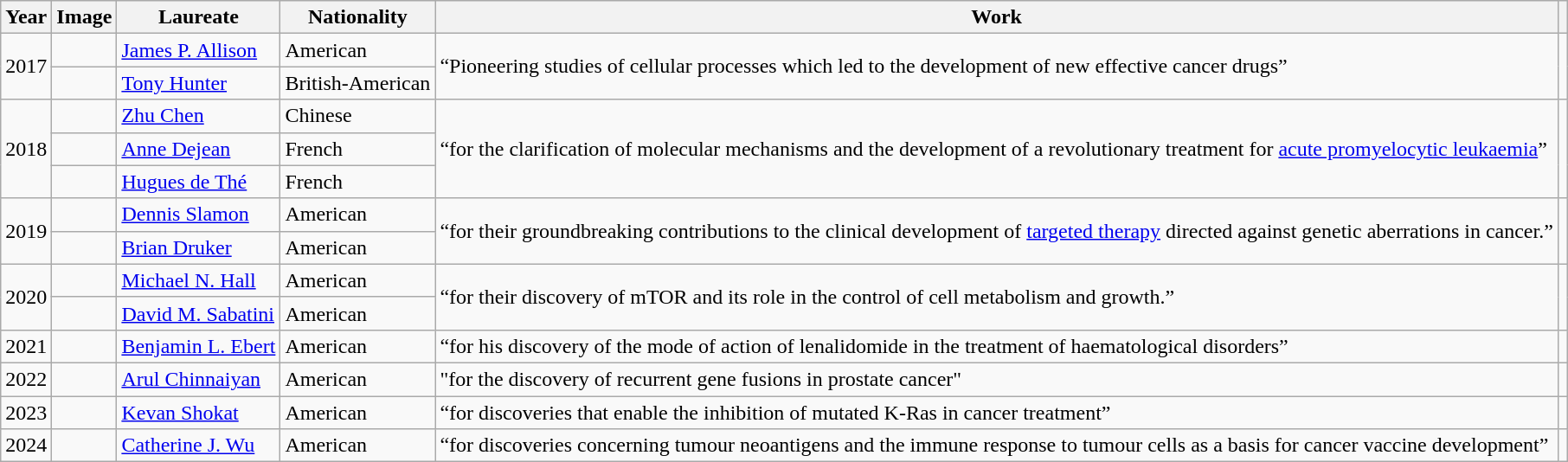<table class="wikitable">
<tr>
<th scope="col">Year</th>
<th scope="col">Image</th>
<th scope="col">Laureate</th>
<th scope="col">Nationality</th>
<th scope="col">Work</th>
<th scope="col"></th>
</tr>
<tr>
<td rowspan=2>2017</td>
<td></td>
<td><a href='#'>James P. Allison</a></td>
<td>American</td>
<td rowspan=2>“Pioneering studies of cellular processes which led to the development of new effective cancer drugs”</td>
<td rowspan=2 style="text-align: center;"></td>
</tr>
<tr>
<td></td>
<td><a href='#'>Tony Hunter</a></td>
<td>British-American</td>
</tr>
<tr>
<td rowspan="3">2018</td>
<td></td>
<td><a href='#'>Zhu Chen</a></td>
<td>Chinese</td>
<td rowspan="3">“for the clarification of molecular mechanisms and the development of a revolutionary treatment for <a href='#'>acute promyelocytic leukaemia</a>”</td>
<td rowspan="3"></td>
</tr>
<tr>
<td></td>
<td><a href='#'>Anne Dejean</a></td>
<td>French</td>
</tr>
<tr>
<td></td>
<td><a href='#'>Hugues de Thé</a></td>
<td>French</td>
</tr>
<tr>
<td rowspan="2">2019</td>
<td></td>
<td><a href='#'>Dennis Slamon</a></td>
<td>American</td>
<td rowspan="2">“for their groundbreaking contributions to the clinical development of <a href='#'>targeted therapy</a> directed against genetic aberrations in cancer.”</td>
<td rowspan="2"></td>
</tr>
<tr>
<td></td>
<td><a href='#'>Brian Druker</a></td>
<td>American</td>
</tr>
<tr>
<td rowspan="2">2020</td>
<td></td>
<td><a href='#'>Michael N. Hall</a></td>
<td>American</td>
<td rowspan="2">“for their discovery of mTOR and its role in the control of cell metabolism and growth.”</td>
<td rowspan="2"></td>
</tr>
<tr>
<td></td>
<td><a href='#'>David M. Sabatini</a></td>
<td>American</td>
</tr>
<tr>
<td>2021</td>
<td></td>
<td><a href='#'>Benjamin L. Ebert</a></td>
<td>American</td>
<td>“for his discovery of the mode of action of lenalidomide in the treatment of haematological disorders”</td>
<td></td>
</tr>
<tr>
<td>2022</td>
<td></td>
<td><a href='#'>Arul Chinnaiyan</a></td>
<td>American</td>
<td>"for the discovery of recurrent gene fusions in prostate cancer"</td>
<td></td>
</tr>
<tr>
<td>2023</td>
<td></td>
<td><a href='#'>Kevan Shokat</a></td>
<td>American</td>
<td>“for discoveries that enable the inhibition of mutated K-Ras in cancer treatment”</td>
<td></td>
</tr>
<tr>
<td>2024</td>
<td></td>
<td><a href='#'>Catherine J. Wu</a></td>
<td>American</td>
<td>“for discoveries concerning tumour neoantigens and the immune response to tumour cells as a basis for cancer vaccine development”</td>
<td></td>
</tr>
</table>
